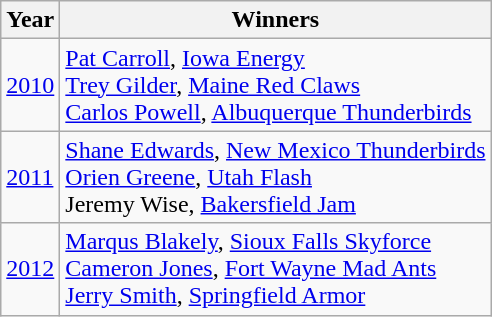<table class="wikitable">
<tr>
<th>Year</th>
<th>Winners</th>
</tr>
<tr>
<td><a href='#'>2010</a></td>
<td><a href='#'>Pat Carroll</a>, <a href='#'>Iowa Energy</a><br><a href='#'>Trey Gilder</a>, <a href='#'>Maine Red Claws</a><br><a href='#'>Carlos Powell</a>, <a href='#'>Albuquerque Thunderbirds</a></td>
</tr>
<tr>
<td><a href='#'>2011</a></td>
<td><a href='#'>Shane Edwards</a>, <a href='#'>New Mexico Thunderbirds</a><br><a href='#'>Orien Greene</a>, <a href='#'>Utah Flash</a><br>Jeremy Wise, <a href='#'>Bakersfield Jam</a></td>
</tr>
<tr>
<td><a href='#'>2012</a></td>
<td><a href='#'>Marqus Blakely</a>, <a href='#'>Sioux Falls Skyforce</a><br><a href='#'>Cameron Jones</a>, <a href='#'>Fort Wayne Mad Ants</a><br><a href='#'>Jerry Smith</a>, <a href='#'>Springfield Armor</a></td>
</tr>
</table>
